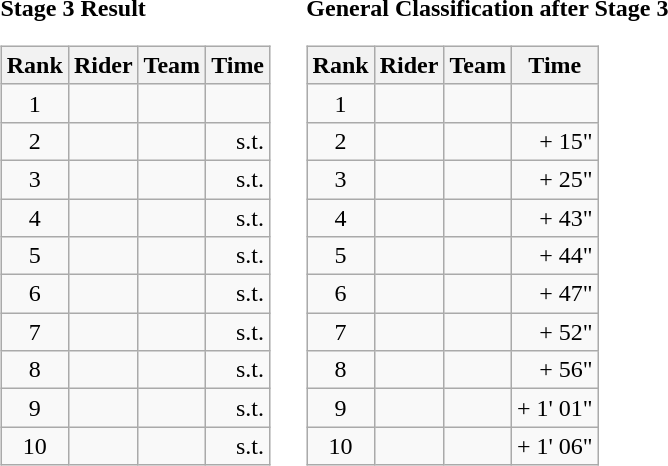<table>
<tr>
<td><strong>Stage 3 Result</strong><br><table class=wikitable>
<tr>
<th>Rank</th>
<th>Rider</th>
<th>Team</th>
<th>Time</th>
</tr>
<tr>
<td align=center>1</td>
<td></td>
<td></td>
<td align=right></td>
</tr>
<tr>
<td align=center>2</td>
<td></td>
<td></td>
<td align=right>s.t.</td>
</tr>
<tr>
<td align=center>3</td>
<td></td>
<td></td>
<td align=right>s.t.</td>
</tr>
<tr>
<td align=center>4</td>
<td></td>
<td></td>
<td align=right>s.t.</td>
</tr>
<tr>
<td align=center>5</td>
<td></td>
<td></td>
<td align=right>s.t.</td>
</tr>
<tr>
<td align=center>6</td>
<td></td>
<td></td>
<td align=right>s.t.</td>
</tr>
<tr>
<td align=center>7</td>
<td></td>
<td></td>
<td align=right>s.t.</td>
</tr>
<tr>
<td align=center>8</td>
<td></td>
<td></td>
<td align=right>s.t.</td>
</tr>
<tr>
<td align=center>9</td>
<td></td>
<td></td>
<td align=right>s.t.</td>
</tr>
<tr>
<td align=center>10</td>
<td></td>
<td></td>
<td align=right>s.t.</td>
</tr>
</table>
</td>
<td></td>
<td><strong>General Classification after Stage 3</strong><br><table class=wikitable>
<tr>
<th>Rank</th>
<th>Rider</th>
<th>Team</th>
<th>Time</th>
</tr>
<tr>
<td align=center>1</td>
<td> </td>
<td></td>
<td align=right></td>
</tr>
<tr>
<td align=center>2</td>
<td></td>
<td></td>
<td align=right>+ 15"</td>
</tr>
<tr>
<td align=center>3</td>
<td></td>
<td></td>
<td align=right>+ 25"</td>
</tr>
<tr>
<td align=center>4</td>
<td></td>
<td></td>
<td align=right>+ 43"</td>
</tr>
<tr>
<td align=center>5</td>
<td></td>
<td></td>
<td align=right>+ 44"</td>
</tr>
<tr>
<td align=center>6</td>
<td></td>
<td></td>
<td align=right>+ 47"</td>
</tr>
<tr>
<td align=center>7</td>
<td></td>
<td></td>
<td align=right>+ 52"</td>
</tr>
<tr>
<td align=center>8</td>
<td></td>
<td></td>
<td align=right>+ 56"</td>
</tr>
<tr>
<td align=center>9</td>
<td></td>
<td></td>
<td align=right>+ 1' 01"</td>
</tr>
<tr>
<td align=center>10</td>
<td></td>
<td></td>
<td align=right>+ 1' 06"</td>
</tr>
</table>
</td>
</tr>
</table>
